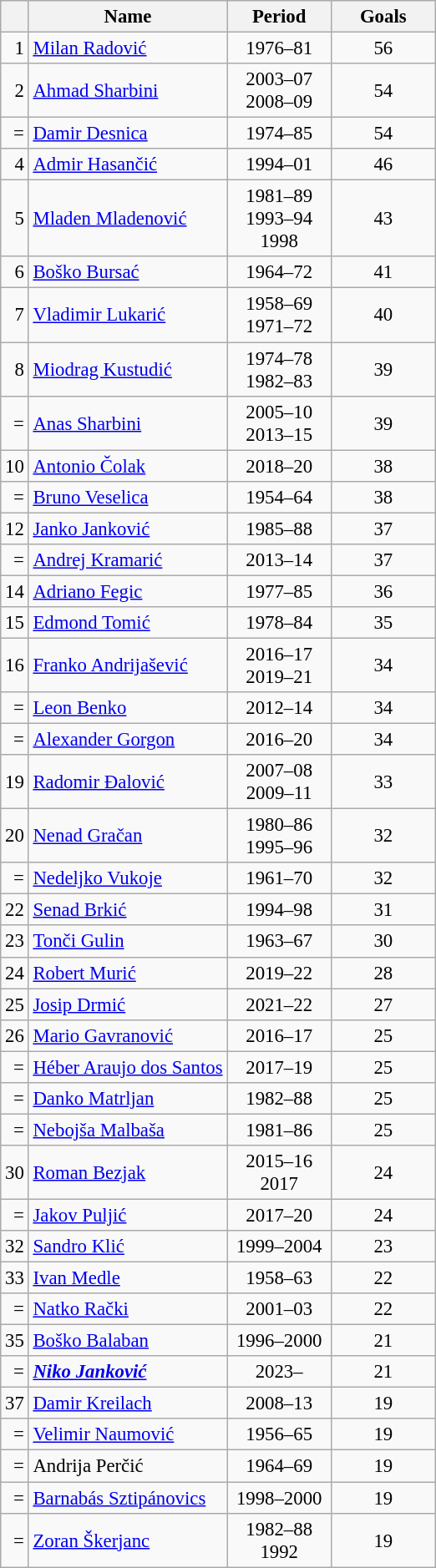<table class="wikitable" style="font-size: 95%; text-align: center">
<tr>
<th></th>
<th>Name</th>
<th style="width: 5em;">Period</th>
<th style="width: 5em;">Goals</th>
</tr>
<tr>
<td style="text-align:right;">1</td>
<td style="text-align:left;"> <a href='#'>Milan Radović</a></td>
<td>1976–81</td>
<td>56</td>
</tr>
<tr>
<td style="text-align:right;">2</td>
<td style="text-align:left;"> <a href='#'>Ahmad Sharbini</a></td>
<td>2003–07<br>2008–09</td>
<td>54</td>
</tr>
<tr>
<td style="text-align:right;">=</td>
<td style="text-align:left;"> <a href='#'>Damir Desnica</a></td>
<td>1974–85</td>
<td>54</td>
</tr>
<tr>
<td style="text-align:right;">4</td>
<td style="text-align:left;"> <a href='#'>Admir Hasančić</a></td>
<td>1994–01</td>
<td>46</td>
</tr>
<tr>
<td style="text-align:right;">5</td>
<td style="text-align:left;">  <a href='#'>Mladen Mladenović</a></td>
<td>1981–89<br>1993–94<br>1998</td>
<td>43</td>
</tr>
<tr>
<td style="text-align:right;">6</td>
<td style="text-align:left;"> <a href='#'>Boško Bursać</a></td>
<td>1964–72</td>
<td>41</td>
</tr>
<tr>
<td style="text-align:right;">7</td>
<td style="text-align:left;"> <a href='#'>Vladimir Lukarić</a></td>
<td>1958–69<br>1971–72</td>
<td>40</td>
</tr>
<tr>
<td style="text-align:right;">8</td>
<td style="text-align:left;"> <a href='#'>Miodrag Kustudić</a></td>
<td>1974–78<br>1982–83</td>
<td>39</td>
</tr>
<tr>
<td style="text-align:right;">=</td>
<td style="text-align:left;"> <a href='#'>Anas Sharbini</a></td>
<td>2005–10<br>2013–15</td>
<td>39</td>
</tr>
<tr>
<td style="text-align:right;">10</td>
<td style="text-align:left;"> <a href='#'>Antonio Čolak</a></td>
<td>2018–20</td>
<td>38</td>
</tr>
<tr>
<td style="text-align:right;">=</td>
<td style="text-align:left;"> <a href='#'>Bruno Veselica</a></td>
<td>1954–64</td>
<td>38</td>
</tr>
<tr>
<td style="text-align:right;">12</td>
<td style="text-align:left;"> <a href='#'>Janko Janković</a></td>
<td>1985–88</td>
<td>37</td>
</tr>
<tr>
<td style="text-align:right;">=</td>
<td style="text-align:left;"> <a href='#'>Andrej Kramarić</a></td>
<td>2013–14</td>
<td>37</td>
</tr>
<tr>
<td style="text-align:right;">14</td>
<td style="text-align:left;"> <a href='#'>Adriano Fegic</a></td>
<td>1977–85</td>
<td>36</td>
</tr>
<tr>
<td style="text-align:right;">15</td>
<td style="text-align:left;"> <a href='#'>Edmond Tomić</a></td>
<td>1978–84</td>
<td>35</td>
</tr>
<tr>
<td style="text-align:right;">16</td>
<td style="text-align:left;"> <a href='#'>Franko Andrijašević</a></td>
<td>2016–17<br>2019–21</td>
<td>34</td>
</tr>
<tr>
<td style="text-align:right;">=</td>
<td style="text-align:left;"> <a href='#'>Leon Benko</a></td>
<td>2012–14</td>
<td>34</td>
</tr>
<tr>
<td style="text-align:right;">=</td>
<td style="text-align:left;"> <a href='#'>Alexander Gorgon</a></td>
<td>2016–20</td>
<td>34</td>
</tr>
<tr>
<td style="text-align:right;">19</td>
<td style="text-align:left;"> <a href='#'>Radomir Đalović</a></td>
<td>2007–08<br>2009–11</td>
<td>33</td>
</tr>
<tr>
<td style="text-align:right;">20</td>
<td style="text-align:left;">  <a href='#'>Nenad Gračan</a></td>
<td>1980–86<br>1995–96</td>
<td>32</td>
</tr>
<tr>
<td style="text-align:right;">=</td>
<td style="text-align:left;"> <a href='#'>Nedeljko Vukoje</a></td>
<td>1961–70</td>
<td>32</td>
</tr>
<tr>
<td style="text-align:right;">22</td>
<td style="text-align:left;"> <a href='#'>Senad Brkić</a></td>
<td>1994–98</td>
<td>31</td>
</tr>
<tr>
<td style="text-align:right;">23</td>
<td style="text-align:left;"> <a href='#'>Tonči Gulin</a></td>
<td>1963–67</td>
<td>30</td>
</tr>
<tr>
<td style="text-align:right;">24</td>
<td style="text-align:left;"> <a href='#'>Robert Murić</a></td>
<td>2019–22</td>
<td>28</td>
</tr>
<tr>
<td style="text-align:right;">25</td>
<td style="text-align:left;"> <a href='#'>Josip Drmić</a></td>
<td>2021–22</td>
<td>27</td>
</tr>
<tr>
<td style="text-align:right;">26</td>
<td style="text-align:left;"> <a href='#'>Mario Gavranović</a></td>
<td>2016–17</td>
<td>25</td>
</tr>
<tr>
<td style="text-align:right;">=</td>
<td style="text-align:left;"> <a href='#'>Héber Araujo dos Santos</a></td>
<td>2017–19</td>
<td>25</td>
</tr>
<tr>
<td style="text-align:right;">=</td>
<td style="text-align:left;"> <a href='#'>Danko Matrljan</a></td>
<td>1982–88</td>
<td>25</td>
</tr>
<tr>
<td style="text-align:right;">=</td>
<td style="text-align:left;"> <a href='#'>Nebojša Malbaša</a></td>
<td>1981–86</td>
<td>25</td>
</tr>
<tr>
<td style="text-align:right;">30</td>
<td style="text-align:left;"> <a href='#'>Roman Bezjak</a></td>
<td>2015–16<br>2017</td>
<td>24</td>
</tr>
<tr>
<td style="text-align:right;">=</td>
<td style="text-align:left;"> <a href='#'>Jakov Puljić</a></td>
<td>2017–20</td>
<td>24</td>
</tr>
<tr>
<td style="text-align:right;">32</td>
<td style="text-align:left;"> <a href='#'>Sandro Klić</a></td>
<td>1999–2004</td>
<td>23</td>
</tr>
<tr>
<td style="text-align:right;">33</td>
<td style="text-align:left;"> <a href='#'>Ivan Medle</a></td>
<td>1958–63</td>
<td>22</td>
</tr>
<tr>
<td style="text-align:right;">=</td>
<td style="text-align:left;"> <a href='#'>Natko Rački</a></td>
<td>2001–03</td>
<td>22</td>
</tr>
<tr>
<td style="text-align:right;">35</td>
<td style="text-align:left;"> <a href='#'>Boško Balaban</a></td>
<td>1996–2000</td>
<td>21</td>
</tr>
<tr>
<td style="text-align:right;">=</td>
<td style="text-align:left;"> <strong><em><a href='#'>Niko Janković</a></em></strong></td>
<td>2023–</td>
<td>21</td>
</tr>
<tr>
<td style="text-align:right;">37</td>
<td style="text-align:left;"> <a href='#'>Damir Kreilach</a></td>
<td>2008–13</td>
<td>19</td>
</tr>
<tr>
<td style="text-align:right;">=</td>
<td style="text-align:left;"> <a href='#'>Velimir Naumović</a></td>
<td>1956–65</td>
<td>19</td>
</tr>
<tr>
<td style="text-align:right;">=</td>
<td style="text-align:left;"> Andrija Perčić</td>
<td>1964–69</td>
<td>19</td>
</tr>
<tr>
<td style="text-align:right;">=</td>
<td style="text-align:left;"> <a href='#'>Barnabás Sztipánovics</a></td>
<td>1998–2000</td>
<td>19</td>
</tr>
<tr>
<td style="text-align:right;">=</td>
<td style="text-align:left;">  <a href='#'>Zoran Škerjanc</a></td>
<td>1982–88<br>1992</td>
<td>19</td>
</tr>
</table>
